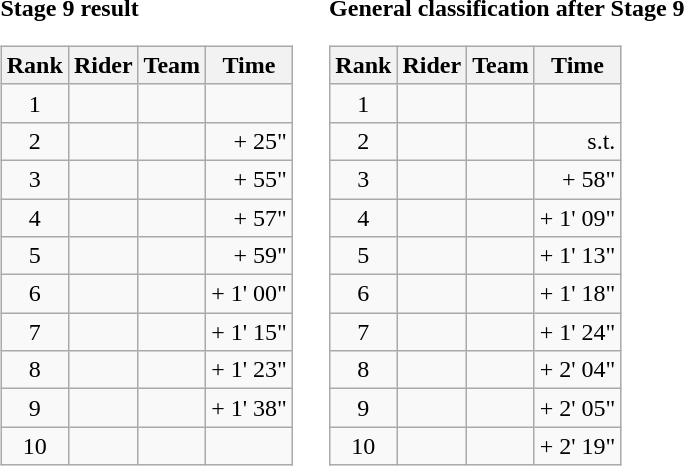<table>
<tr>
<td><strong>Stage 9 result</strong><br><table class="wikitable">
<tr>
<th scope="col">Rank</th>
<th scope="col">Rider</th>
<th scope="col">Team</th>
<th scope="col">Time</th>
</tr>
<tr>
<td style="text-align:center;">1</td>
<td></td>
<td></td>
<td style="text-align:right;"></td>
</tr>
<tr>
<td style="text-align:center;">2</td>
<td></td>
<td></td>
<td style="text-align:right;">+ 25"</td>
</tr>
<tr>
<td style="text-align:center;">3</td>
<td></td>
<td></td>
<td style="text-align:right;">+ 55"</td>
</tr>
<tr>
<td style="text-align:center;">4</td>
<td></td>
<td></td>
<td style="text-align:right;">+ 57"</td>
</tr>
<tr>
<td style="text-align:center;">5</td>
<td></td>
<td></td>
<td style="text-align:right;">+ 59"</td>
</tr>
<tr>
<td style="text-align:center;">6</td>
<td></td>
<td></td>
<td style="text-align:right;">+ 1' 00"</td>
</tr>
<tr>
<td style="text-align:center;">7</td>
<td></td>
<td></td>
<td style="text-align:right;">+ 1' 15"</td>
</tr>
<tr>
<td style="text-align:center;">8</td>
<td></td>
<td></td>
<td style="text-align:right;">+ 1' 23"</td>
</tr>
<tr>
<td style="text-align:center;">9</td>
<td></td>
<td></td>
<td style="text-align:right;">+ 1' 38"</td>
</tr>
<tr>
<td style="text-align:center;">10</td>
<td></td>
<td></td>
<td style="text-align:right;"></td>
</tr>
</table>
</td>
<td></td>
<td><strong>General classification after Stage 9</strong><br><table class="wikitable">
<tr>
<th scope="col">Rank</th>
<th scope="col">Rider</th>
<th scope="col">Team</th>
<th scope="col">Time</th>
</tr>
<tr>
<td style="text-align:center;">1</td>
<td></td>
<td></td>
<td style="text-align:right;"></td>
</tr>
<tr>
<td style="text-align:center;">2</td>
<td></td>
<td></td>
<td style="text-align:right;">s.t.</td>
</tr>
<tr>
<td style="text-align:center;">3</td>
<td></td>
<td></td>
<td style="text-align:right;">+ 58"</td>
</tr>
<tr>
<td style="text-align:center;">4</td>
<td></td>
<td></td>
<td style="text-align:right;">+ 1' 09"</td>
</tr>
<tr>
<td style="text-align:center;">5</td>
<td></td>
<td></td>
<td style="text-align:right;">+ 1' 13"</td>
</tr>
<tr>
<td style="text-align:center;">6</td>
<td></td>
<td></td>
<td style="text-align:right;">+ 1' 18"</td>
</tr>
<tr>
<td style="text-align:center;">7</td>
<td></td>
<td></td>
<td style="text-align:right;">+ 1' 24"</td>
</tr>
<tr>
<td style="text-align:center;">8</td>
<td></td>
<td></td>
<td style="text-align:right;">+ 2' 04"</td>
</tr>
<tr>
<td style="text-align:center;">9</td>
<td></td>
<td></td>
<td style="text-align:right;">+ 2' 05"</td>
</tr>
<tr>
<td style="text-align:center;">10</td>
<td></td>
<td></td>
<td style="text-align:right;">+ 2' 19"</td>
</tr>
</table>
</td>
</tr>
</table>
